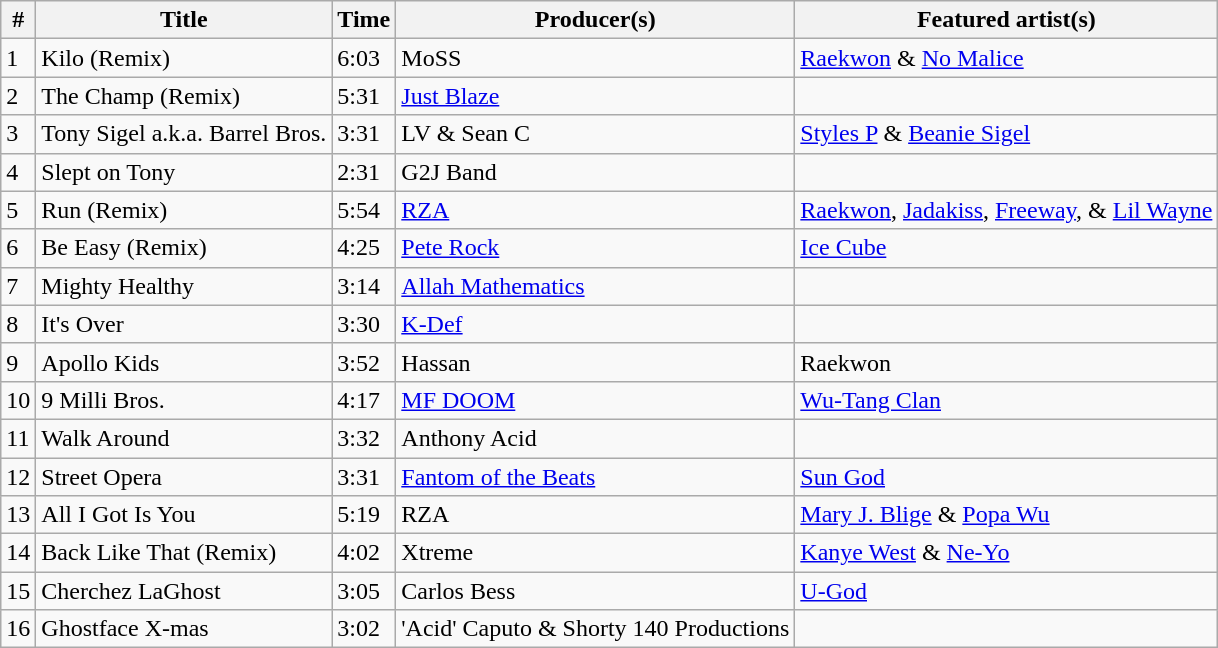<table class="wikitable">
<tr>
<th style="text-align:center;">#</th>
<th style="text-align:center;">Title</th>
<th style="text-align:center;">Time</th>
<th style="text-align:center;">Producer(s)</th>
<th style="text-align:center;">Featured artist(s)</th>
</tr>
<tr>
<td>1</td>
<td>Kilo (Remix)</td>
<td>6:03</td>
<td>MoSS</td>
<td><a href='#'>Raekwon</a> & <a href='#'>No Malice</a></td>
</tr>
<tr>
<td>2</td>
<td>The Champ (Remix)</td>
<td>5:31</td>
<td><a href='#'>Just Blaze</a></td>
<td></td>
</tr>
<tr>
<td>3</td>
<td>Tony Sigel a.k.a. Barrel Bros.</td>
<td>3:31</td>
<td>LV & Sean C</td>
<td><a href='#'>Styles P</a> & <a href='#'>Beanie Sigel</a></td>
</tr>
<tr>
<td>4</td>
<td>Slept on Tony</td>
<td>2:31</td>
<td>G2J Band</td>
<td></td>
</tr>
<tr>
<td>5</td>
<td>Run (Remix)</td>
<td>5:54</td>
<td><a href='#'>RZA</a></td>
<td><a href='#'>Raekwon</a>, <a href='#'>Jadakiss</a>, <a href='#'>Freeway</a>, & <a href='#'>Lil Wayne</a></td>
</tr>
<tr>
<td>6</td>
<td>Be Easy (Remix)</td>
<td>4:25</td>
<td><a href='#'>Pete Rock</a></td>
<td><a href='#'>Ice Cube</a></td>
</tr>
<tr>
<td>7</td>
<td>Mighty Healthy</td>
<td>3:14</td>
<td><a href='#'>Allah Mathematics</a></td>
<td></td>
</tr>
<tr>
<td>8</td>
<td>It's Over</td>
<td>3:30</td>
<td><a href='#'>K-Def</a></td>
<td></td>
</tr>
<tr>
<td>9</td>
<td>Apollo Kids</td>
<td>3:52</td>
<td>Hassan</td>
<td>Raekwon</td>
</tr>
<tr>
<td>10</td>
<td>9 Milli Bros.</td>
<td>4:17</td>
<td><a href='#'>MF DOOM</a></td>
<td><a href='#'>Wu-Tang Clan</a></td>
</tr>
<tr>
<td>11</td>
<td>Walk Around</td>
<td>3:32</td>
<td>Anthony Acid</td>
<td></td>
</tr>
<tr>
<td>12</td>
<td>Street Opera</td>
<td>3:31</td>
<td><a href='#'>Fantom of the Beats</a></td>
<td><a href='#'>Sun God</a></td>
</tr>
<tr>
<td>13</td>
<td>All I Got Is You</td>
<td>5:19</td>
<td>RZA</td>
<td><a href='#'>Mary J. Blige</a> & <a href='#'>Popa Wu</a></td>
</tr>
<tr>
<td>14</td>
<td>Back Like That (Remix)</td>
<td>4:02</td>
<td>Xtreme</td>
<td><a href='#'>Kanye West</a> & <a href='#'>Ne-Yo</a></td>
</tr>
<tr>
<td>15</td>
<td>Cherchez LaGhost</td>
<td>3:05</td>
<td>Carlos Bess</td>
<td><a href='#'>U-God</a></td>
</tr>
<tr>
<td>16</td>
<td>Ghostface X-mas</td>
<td>3:02</td>
<td>'Acid' Caputo & Shorty 140 Productions</td>
<td></td>
</tr>
</table>
